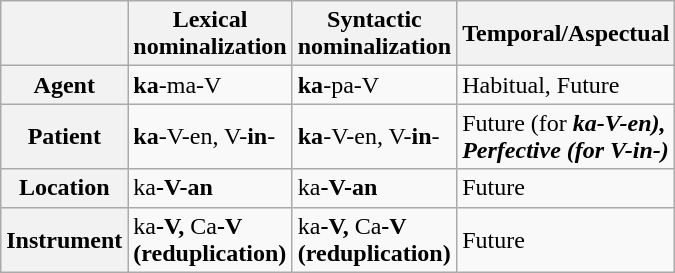<table class="wikitable" style="margin:auto:" align="center" style="text-align:center" width="30%">
<tr>
<th></th>
<th c=01>Lexical nominalization</th>
<th c=02>Syntactic nominalization</th>
<th c=03>Temporal/Aspectual</th>
</tr>
<tr>
<th>Agent</th>
<td c=01><strong>ka</strong>-ma-V</td>
<td c=02><strong>ka</strong>-pa-V</td>
<td c=03>Habitual, Future</td>
</tr>
<tr>
<th>Patient</th>
<td c=01><strong>ka</strong>-V-en, V-<strong>in</strong>-</td>
<td c=02><strong>ka</strong>-V-en, V-<strong>in</strong>-</td>
<td c=03>Future (for <strong><em>ka<strong>-V-en<em>), Perfective (for </em>V-</strong>in<strong>-<em>)</td>
</tr>
<tr>
<th>Location</th>
<td c=01></strong>ka<strong>-V-an</td>
<td c=02></strong>ka<strong>-V-an</td>
<td c=03>Future</td>
</tr>
<tr>
<th>Instrument</th>
<td c=01></strong>ka<strong>-V, </strong>Ca<strong>-V (reduplication)</td>
<td c=02></strong>ka<strong>-V, </strong>Ca<strong>-V (reduplication)</td>
<td c=03>Future</td>
</tr>
</table>
